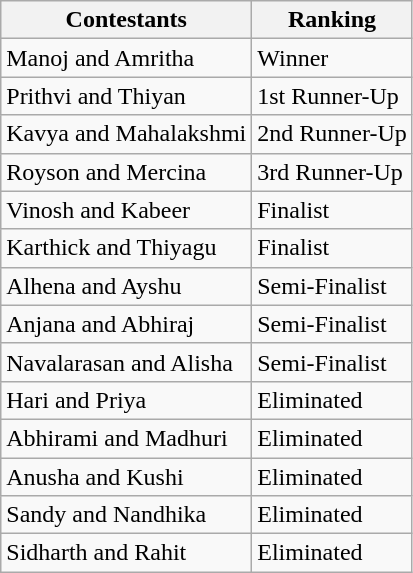<table class="wikitable">
<tr>
<th>Contestants</th>
<th>Ranking</th>
</tr>
<tr>
<td>Manoj and Amritha</td>
<td>Winner</td>
</tr>
<tr>
<td>Prithvi and Thiyan</td>
<td>1st Runner-Up</td>
</tr>
<tr>
<td>Kavya and Mahalakshmi</td>
<td>2nd Runner-Up</td>
</tr>
<tr>
<td>Royson and Mercina</td>
<td>3rd Runner-Up</td>
</tr>
<tr>
<td>Vinosh and Kabeer</td>
<td>Finalist</td>
</tr>
<tr>
<td>Karthick and Thiyagu</td>
<td>Finalist</td>
</tr>
<tr>
<td>Alhena and Ayshu</td>
<td>Semi-Finalist</td>
</tr>
<tr>
<td>Anjana and Abhiraj</td>
<td>Semi-Finalist</td>
</tr>
<tr>
<td>Navalarasan and Alisha</td>
<td>Semi-Finalist</td>
</tr>
<tr>
<td>Hari and Priya</td>
<td>Eliminated</td>
</tr>
<tr>
<td>Abhirami and Madhuri</td>
<td>Eliminated</td>
</tr>
<tr>
<td>Anusha and Kushi</td>
<td>Eliminated</td>
</tr>
<tr>
<td>Sandy and Nandhika</td>
<td>Eliminated</td>
</tr>
<tr>
<td>Sidharth and Rahit</td>
<td>Eliminated</td>
</tr>
</table>
